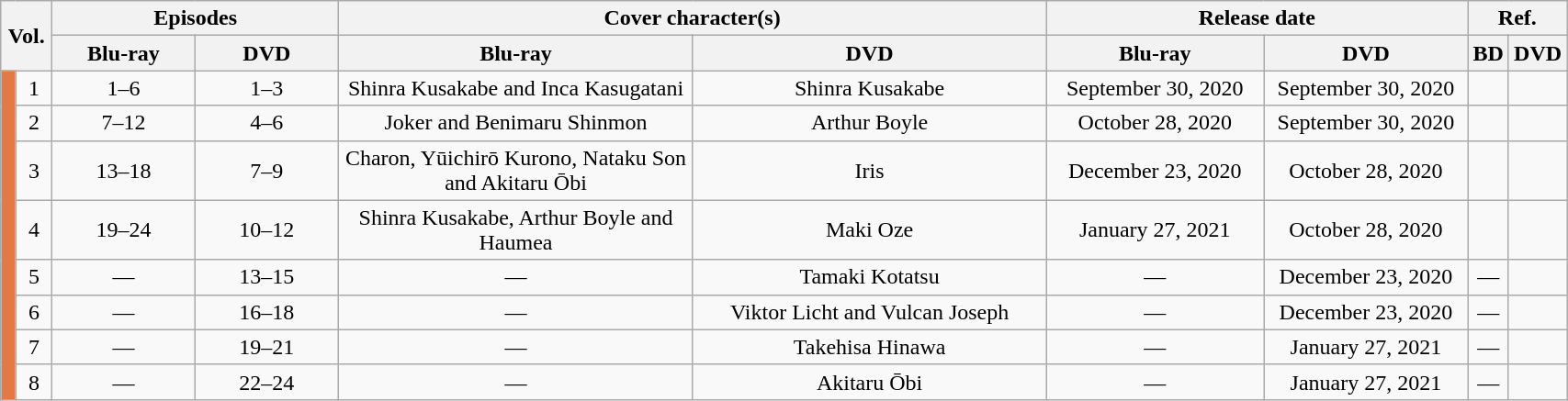<table class="wikitable" style="text-align: center; width: 90%;">
<tr>
<th colspan="2" rowspan="2">Vol.</th>
<th colspan="2">Episodes</th>
<th colspan="2" width="35%">Cover character(s)</th>
<th colspan="2" width="25%">Release date</th>
<th colspan="2" width="25%">Ref.</th>
</tr>
<tr>
<th width="10%">Blu-ray</th>
<th width="10%">DVD</th>
<th width="25%">Blu-ray</th>
<th width="25%">DVD</th>
<th width="15%">Blu-ray</th>
<th width="15%">DVD</th>
<th width="15%">BD</th>
<th width="15%">DVD</th>
</tr>
<tr>
<td rowspan="8" style="width:1%; background:#E17A44"></td>
<td>1</td>
<td>1–6</td>
<td>1–3</td>
<td>Shinra Kusakabe and Inca Kasugatani</td>
<td>Shinra Kusakabe</td>
<td>September 30, 2020</td>
<td>September 30, 2020</td>
<td></td>
<td></td>
</tr>
<tr>
<td>2</td>
<td>7–12</td>
<td>4–6</td>
<td>Joker and Benimaru Shinmon</td>
<td>Arthur Boyle</td>
<td>October 28, 2020</td>
<td>September 30, 2020</td>
<td></td>
<td></td>
</tr>
<tr>
<td>3</td>
<td>13–18</td>
<td>7–9</td>
<td>Charon, Yūichirō Kurono, Nataku Son and Akitaru Ōbi</td>
<td>Iris</td>
<td>December 23, 2020</td>
<td>October 28, 2020</td>
<td></td>
<td></td>
</tr>
<tr>
<td>4</td>
<td>19–24</td>
<td>10–12</td>
<td>Shinra Kusakabe, Arthur Boyle and Haumea</td>
<td>Maki Oze</td>
<td>January 27, 2021</td>
<td>October 28, 2020</td>
<td></td>
<td></td>
</tr>
<tr>
<td>5</td>
<td>—</td>
<td>13–15</td>
<td>—</td>
<td>Tamaki Kotatsu</td>
<td>—</td>
<td>December 23, 2020</td>
<td>—</td>
<td></td>
</tr>
<tr>
<td>6</td>
<td>—</td>
<td>16–18</td>
<td>—</td>
<td>Viktor Licht and Vulcan Joseph</td>
<td>—</td>
<td>December 23, 2020</td>
<td>—</td>
<td></td>
</tr>
<tr>
<td>7</td>
<td>—</td>
<td>19–21</td>
<td>—</td>
<td>Takehisa Hinawa</td>
<td>—</td>
<td>January 27, 2021</td>
<td>—</td>
<td></td>
</tr>
<tr>
<td>8</td>
<td>—</td>
<td>22–24</td>
<td>—</td>
<td>Akitaru Ōbi</td>
<td>—</td>
<td>January 27, 2021</td>
<td>—</td>
<td></td>
</tr>
</table>
